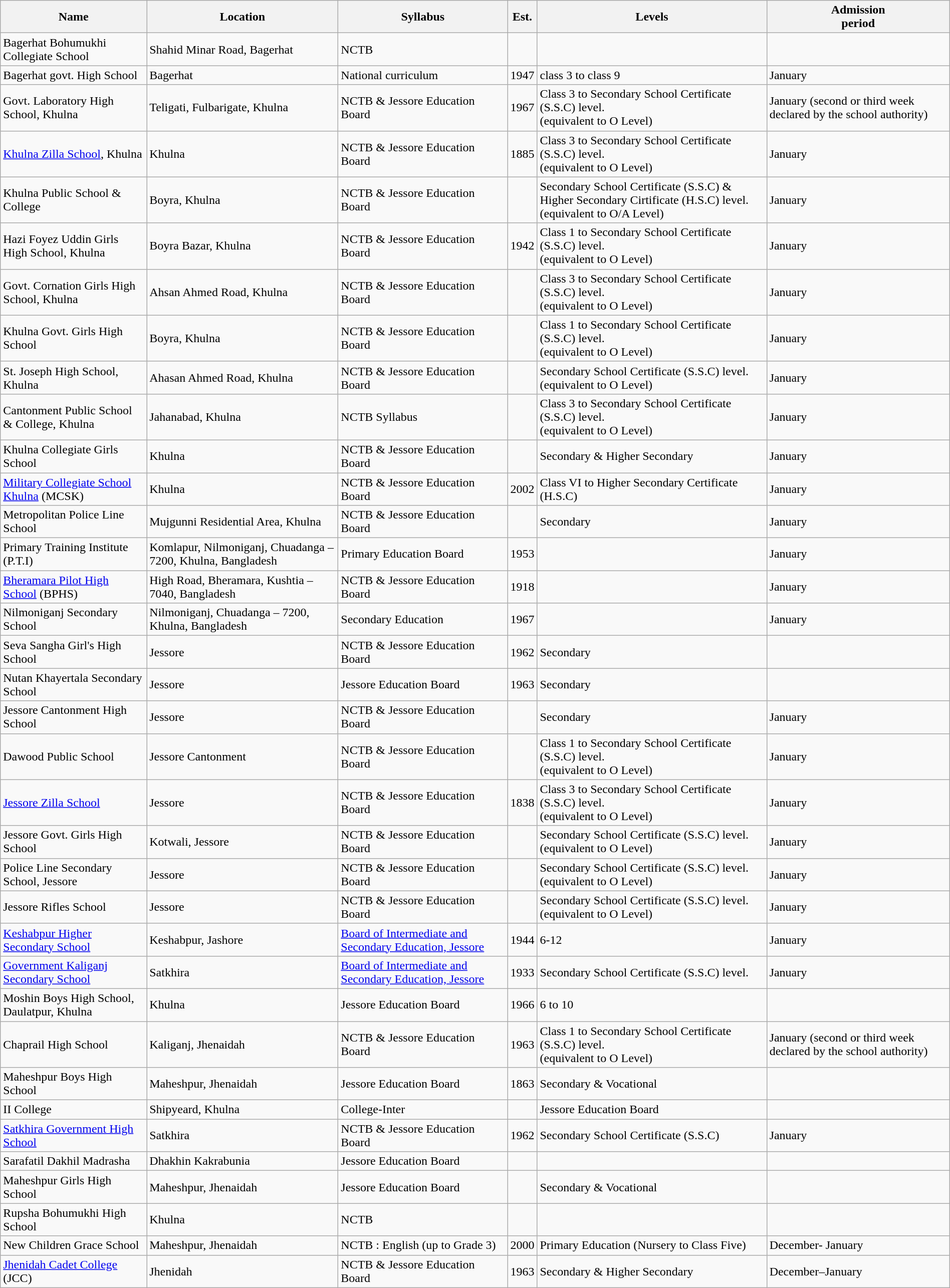<table class="wikitable sortable" style="width:100%;">
<tr>
<th>Name</th>
<th>Location</th>
<th>Syllabus</th>
<th>Est.</th>
<th>Levels</th>
<th>Admission<br>period</th>
</tr>
<tr>
<td>Bagerhat Bohumukhi Collegiate School</td>
<td>Shahid Minar Road, Bagerhat</td>
<td>NCTB</td>
<td></td>
<td></td>
<td></td>
</tr>
<tr>
<td>Bagerhat govt. High School</td>
<td>Bagerhat</td>
<td>National curriculum</td>
<td>1947</td>
<td>class 3 to class 9</td>
<td>January</td>
</tr>
<tr>
<td>Govt. Laboratory High School, Khulna</td>
<td>Teligati, Fulbarigate, Khulna</td>
<td>NCTB & Jessore Education Board</td>
<td>1967</td>
<td>Class 3 to Secondary School Certificate (S.S.C) level.<br> (equivalent to O Level)</td>
<td>January (second or third week declared by the school authority)</td>
</tr>
<tr>
<td><a href='#'>Khulna Zilla School</a>, Khulna</td>
<td>Khulna</td>
<td>NCTB & Jessore Education Board</td>
<td>1885</td>
<td>Class 3 to Secondary School Certificate (S.S.C) level.<br> (equivalent to O Level)</td>
<td>January</td>
</tr>
<tr>
<td>Khulna Public School & College</td>
<td>Boyra, Khulna</td>
<td>NCTB & Jessore Education Board</td>
<td></td>
<td>Secondary School Certificate (S.S.C) & Higher Secondary Cirtificate (H.S.C) level.<br> (equivalent to O/A Level)</td>
<td>January</td>
</tr>
<tr>
<td>Hazi Foyez Uddin Girls High School, Khulna</td>
<td>Boyra Bazar, Khulna</td>
<td>NCTB & Jessore Education Board</td>
<td>1942</td>
<td>Class 1 to Secondary School Certificate (S.S.C) level.<br> (equivalent to O Level)</td>
<td>January</td>
</tr>
<tr>
<td>Govt. Cornation Girls High School, Khulna</td>
<td>Ahsan Ahmed Road, Khulna</td>
<td>NCTB & Jessore Education Board</td>
<td></td>
<td>Class 3 to Secondary School Certificate (S.S.C) level.<br> (equivalent to O Level)</td>
<td>January</td>
</tr>
<tr>
<td>Khulna Govt. Girls High School</td>
<td>Boyra, Khulna</td>
<td>NCTB & Jessore Education Board</td>
<td></td>
<td>Class 1 to Secondary School Certificate (S.S.C) level.<br> (equivalent to O Level)</td>
<td>January</td>
</tr>
<tr>
<td>St. Joseph High School, Khulna</td>
<td>Ahasan Ahmed Road, Khulna</td>
<td>NCTB & Jessore Education Board</td>
<td></td>
<td>Secondary School Certificate (S.S.C) level.<br> (equivalent to O Level)</td>
<td>January</td>
</tr>
<tr>
<td>Cantonment Public School & College, Khulna</td>
<td>Jahanabad, Khulna</td>
<td>NCTB Syllabus</td>
<td></td>
<td>Class 3 to Secondary School Certificate (S.S.C) level.<br> (equivalent to O Level)</td>
<td>January</td>
</tr>
<tr>
<td>Khulna Collegiate Girls School</td>
<td>Khulna</td>
<td>NCTB & Jessore Education Board</td>
<td></td>
<td>Secondary & Higher Secondary</td>
<td>January</td>
</tr>
<tr>
<td><a href='#'>Military Collegiate School Khulna</a> (MCSK)</td>
<td>Khulna</td>
<td>NCTB & Jessore Education Board</td>
<td>2002</td>
<td>Class VI to Higher Secondary Certificate (H.S.C)</td>
<td>January</td>
</tr>
<tr>
<td>Metropolitan Police Line School</td>
<td>Mujgunni Residential Area, Khulna</td>
<td>NCTB & Jessore Education Board</td>
<td></td>
<td>Secondary</td>
<td>January</td>
</tr>
<tr>
<td>Primary Training Institute (P.T.I)</td>
<td>Komlapur, Nilmoniganj, Chuadanga – 7200, Khulna, Bangladesh</td>
<td>Primary Education Board</td>
<td>1953</td>
<td></td>
<td>January</td>
</tr>
<tr>
<td><a href='#'>Bheramara Pilot High School</a> (BPHS)</td>
<td>High Road, Bheramara, Kushtia – 7040, Bangladesh</td>
<td>NCTB & Jessore Education Board</td>
<td>1918</td>
<td></td>
<td>January</td>
</tr>
<tr>
<td>Nilmoniganj Secondary School</td>
<td>Nilmoniganj, Chuadanga – 7200, Khulna, Bangladesh</td>
<td>Secondary Education</td>
<td>1967</td>
<td></td>
<td>January</td>
</tr>
<tr>
<td>Seva Sangha Girl's High School</td>
<td>Jessore</td>
<td>NCTB & Jessore Education Board</td>
<td>1962</td>
<td>Secondary</td>
<td></td>
</tr>
<tr>
<td>Nutan Khayertala Secondary School</td>
<td>Jessore</td>
<td>Jessore Education Board</td>
<td>1963</td>
<td>Secondary</td>
<td></td>
</tr>
<tr>
<td>Jessore Cantonment High School</td>
<td>Jessore</td>
<td>NCTB & Jessore Education Board</td>
<td></td>
<td>Secondary</td>
<td>January</td>
</tr>
<tr>
<td>Dawood Public School</td>
<td>Jessore Cantonment</td>
<td>NCTB & Jessore Education Board</td>
<td></td>
<td>Class 1 to Secondary School Certificate (S.S.C) level.<br> (equivalent to O Level)</td>
<td>January</td>
</tr>
<tr>
<td><a href='#'>Jessore Zilla School</a></td>
<td>Jessore</td>
<td>NCTB & Jessore Education Board</td>
<td>1838</td>
<td>Class 3 to Secondary School Certificate (S.S.C) level.<br> (equivalent to O Level)</td>
<td>January</td>
</tr>
<tr>
<td>Jessore Govt. Girls High School</td>
<td>Kotwali, Jessore</td>
<td>NCTB & Jessore Education Board</td>
<td></td>
<td>Secondary School Certificate (S.S.C) level.<br> (equivalent to O Level)</td>
<td>January</td>
</tr>
<tr>
<td>Police Line Secondary School, Jessore</td>
<td>Jessore</td>
<td>NCTB & Jessore Education Board</td>
<td></td>
<td>Secondary School Certificate (S.S.C) level.<br> (equivalent to O Level)</td>
<td>January</td>
</tr>
<tr>
<td>Jessore Rifles School</td>
<td>Jessore</td>
<td>NCTB & Jessore Education Board</td>
<td></td>
<td>Secondary School Certificate (S.S.C) level.<br> (equivalent to O Level)</td>
<td>January</td>
</tr>
<tr>
<td><a href='#'>Keshabpur Higher Secondary School</a></td>
<td>Keshabpur, Jashore</td>
<td><a href='#'>Board of Intermediate and Secondary Education, Jessore</a></td>
<td>1944</td>
<td>6-12</td>
<td>January</td>
</tr>
<tr>
<td><a href='#'>Government Kaliganj Secondary School</a></td>
<td>Satkhira</td>
<td><a href='#'>Board of Intermediate and Secondary Education, Jessore</a></td>
<td>1933</td>
<td>Secondary School Certificate (S.S.C) level.</td>
<td>January</td>
</tr>
<tr>
<td>Moshin Boys High School, Daulatpur, Khulna</td>
<td>Khulna</td>
<td>Jessore Education Board</td>
<td>1966</td>
<td>6 to 10</td>
<td></td>
</tr>
<tr>
<td>Chaprail High School</td>
<td>Kaliganj, Jhenaidah</td>
<td>NCTB & Jessore Education Board</td>
<td>1963</td>
<td>Class 1 to Secondary School Certificate (S.S.C) level.<br> (equivalent to O Level)</td>
<td>January (second or third week declared by the school authority)</td>
</tr>
<tr>
<td>Maheshpur Boys High School</td>
<td>Maheshpur, Jhenaidah</td>
<td>Jessore Education Board</td>
<td>1863</td>
<td>Secondary & Vocational</td>
<td></td>
</tr>
<tr>
<td>II College</td>
<td>Shipyeard, Khulna</td>
<td>College-Inter</td>
<td></td>
<td>Jessore Education Board</td>
<td></td>
</tr>
<tr>
<td><a href='#'>Satkhira Government High School</a></td>
<td>Satkhira</td>
<td>NCTB & Jessore Education Board</td>
<td>1962</td>
<td>Secondary School Certificate (S.S.C)</td>
<td>January</td>
</tr>
<tr>
<td>Sarafatil Dakhil Madrasha</td>
<td>Dhakhin Kakrabunia</td>
<td>Jessore Education Board</td>
<td></td>
<td></td>
<td></td>
</tr>
<tr>
<td>Maheshpur Girls High School</td>
<td>Maheshpur, Jhenaidah</td>
<td>Jessore Education Board</td>
<td></td>
<td>Secondary & Vocational</td>
<td></td>
</tr>
<tr>
<td>Rupsha Bohumukhi High School</td>
<td>Khulna</td>
<td>NCTB</td>
<td></td>
<td></td>
<td></td>
</tr>
<tr>
<td>New Children Grace School</td>
<td>Maheshpur, Jhenaidah</td>
<td>NCTB : English (up to Grade 3)</td>
<td>2000</td>
<td>Primary Education (Nursery to Class Five)</td>
<td>December- January</td>
</tr>
<tr>
<td><a href='#'>Jhenidah Cadet College</a> (JCC)</td>
<td>Jhenidah</td>
<td>NCTB & Jessore Education Board</td>
<td>1963</td>
<td>Secondary & Higher Secondary</td>
<td>December–January</td>
</tr>
</table>
